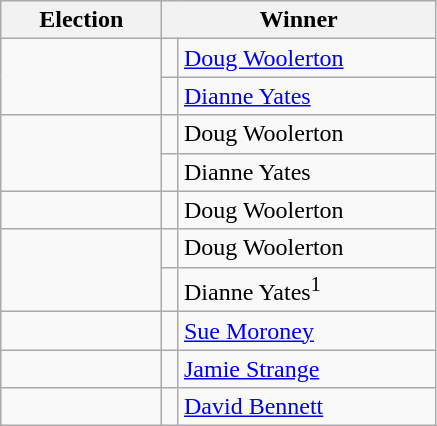<table class=wikitable>
<tr>
<th width=100>Election</th>
<th width=175 colspan=2>Winner</th>
</tr>
<tr>
<td rowspan=2></td>
<td></td>
<td><a href='#'>Doug Woolerton</a></td>
</tr>
<tr>
<td></td>
<td><a href='#'>Dianne Yates</a></td>
</tr>
<tr>
<td rowspan=2></td>
<td></td>
<td>Doug Woolerton</td>
</tr>
<tr>
<td></td>
<td>Dianne Yates</td>
</tr>
<tr>
<td></td>
<td></td>
<td>Doug Woolerton</td>
</tr>
<tr>
<td rowspan=2></td>
<td></td>
<td>Doug Woolerton</td>
</tr>
<tr>
<td></td>
<td>Dianne Yates<sup>1</sup></td>
</tr>
<tr>
<td></td>
<td></td>
<td><a href='#'>Sue Moroney</a></td>
</tr>
<tr>
<td></td>
<td></td>
<td><a href='#'>Jamie Strange</a></td>
</tr>
<tr>
<td></td>
<td></td>
<td><a href='#'>David Bennett</a></td>
</tr>
</table>
